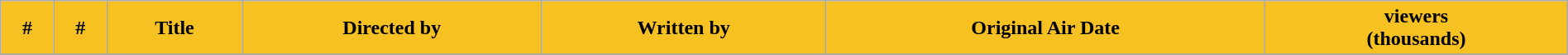<table class="wikitable plainrowheaders" style="width:100%;">
<tr style="color:black">
<th style="background: #f7c121;">#</th>
<th style="background: #f7c121;">#</th>
<th style="background: #f7c121;">Title</th>
<th style="background: #f7c121;">Directed by</th>
<th style="background: #f7c121;">Written by</th>
<th style="background: #f7c121;">Original Air Date</th>
<th style="background: #f7c121;">viewers<br> (thousands)</th>
</tr>
<tr>
</tr>
</table>
